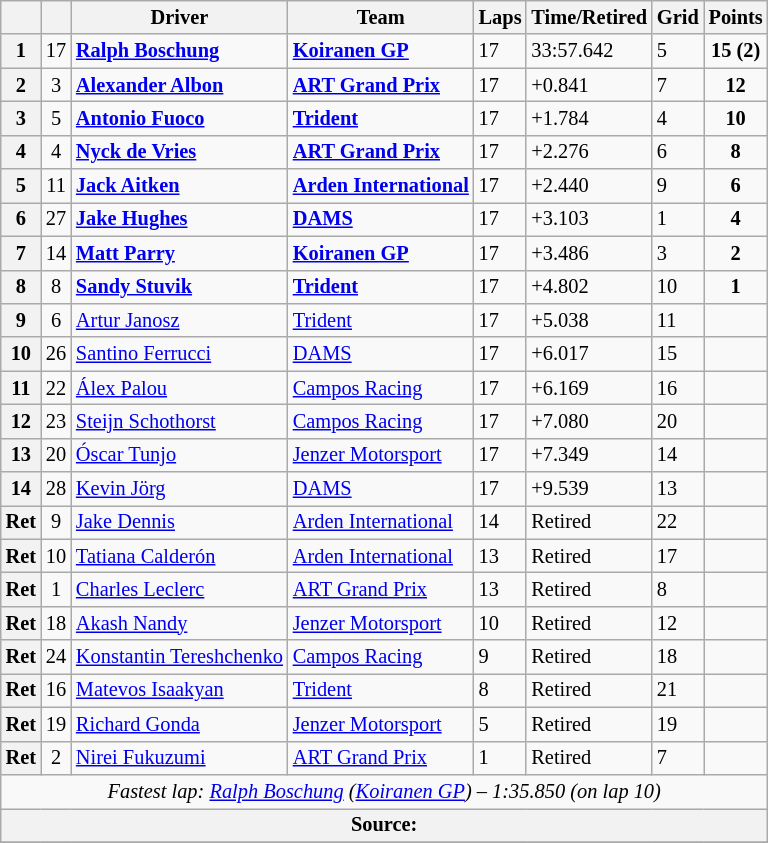<table class="wikitable" style="font-size:85%">
<tr>
<th></th>
<th></th>
<th>Driver</th>
<th>Team</th>
<th>Laps</th>
<th>Time/Retired</th>
<th>Grid</th>
<th>Points</th>
</tr>
<tr>
<th>1</th>
<td align="center">17</td>
<td> <strong><a href='#'>Ralph Boschung</a></strong></td>
<td><strong><a href='#'>Koiranen GP</a></strong></td>
<td>17</td>
<td>33:57.642</td>
<td>5</td>
<td align="center"><strong>15 (2)</strong></td>
</tr>
<tr>
<th>2</th>
<td align="center">3</td>
<td> <strong><a href='#'>Alexander Albon</a></strong></td>
<td><strong><a href='#'>ART Grand Prix</a></strong></td>
<td>17</td>
<td>+0.841</td>
<td>7</td>
<td align="center"><strong>12</strong></td>
</tr>
<tr>
<th>3</th>
<td align="center">5</td>
<td> <strong><a href='#'>Antonio Fuoco</a></strong></td>
<td><strong><a href='#'>Trident</a></strong></td>
<td>17</td>
<td>+1.784</td>
<td>4</td>
<td align="center"><strong>10</strong></td>
</tr>
<tr>
<th>4</th>
<td align="center">4</td>
<td> <strong><a href='#'>Nyck de Vries</a></strong></td>
<td><strong><a href='#'>ART Grand Prix</a></strong></td>
<td>17</td>
<td>+2.276</td>
<td>6</td>
<td align="center"><strong>8</strong></td>
</tr>
<tr>
<th>5</th>
<td align="center">11</td>
<td> <strong><a href='#'>Jack Aitken</a></strong></td>
<td><strong><a href='#'>Arden International</a></strong></td>
<td>17</td>
<td>+2.440</td>
<td>9</td>
<td align="center"><strong>6</strong></td>
</tr>
<tr>
<th>6</th>
<td align="center">27</td>
<td> <strong><a href='#'>Jake Hughes</a></strong></td>
<td><strong><a href='#'>DAMS</a></strong></td>
<td>17</td>
<td>+3.103</td>
<td>1</td>
<td align="center"><strong>4</strong></td>
</tr>
<tr>
<th>7</th>
<td align="center">14</td>
<td> <strong><a href='#'>Matt Parry</a></strong></td>
<td><strong><a href='#'>Koiranen GP</a></strong></td>
<td>17</td>
<td>+3.486</td>
<td>3</td>
<td align="center"><strong>2</strong></td>
</tr>
<tr>
<th>8</th>
<td align="center">8</td>
<td> <strong><a href='#'>Sandy Stuvik</a></strong></td>
<td><strong><a href='#'>Trident</a></strong></td>
<td>17</td>
<td>+4.802</td>
<td>10</td>
<td align="center"><strong>1</strong></td>
</tr>
<tr>
<th>9</th>
<td align="center">6</td>
<td> <a href='#'>Artur Janosz</a></td>
<td><a href='#'>Trident</a></td>
<td>17</td>
<td>+5.038</td>
<td>11</td>
<td></td>
</tr>
<tr>
<th>10</th>
<td align="center">26</td>
<td> <a href='#'>Santino Ferrucci</a></td>
<td><a href='#'>DAMS</a></td>
<td>17</td>
<td>+6.017</td>
<td>15</td>
<td></td>
</tr>
<tr>
<th>11</th>
<td align="center">22</td>
<td> <a href='#'>Álex Palou</a></td>
<td><a href='#'>Campos Racing</a></td>
<td>17</td>
<td>+6.169</td>
<td>16</td>
<td></td>
</tr>
<tr>
<th>12</th>
<td align="center">23</td>
<td> <a href='#'>Steijn Schothorst</a></td>
<td><a href='#'>Campos Racing</a></td>
<td>17</td>
<td>+7.080</td>
<td>20</td>
<td></td>
</tr>
<tr>
<th>13</th>
<td align="center">20</td>
<td> <a href='#'>Óscar Tunjo</a></td>
<td><a href='#'>Jenzer Motorsport</a></td>
<td>17</td>
<td>+7.349</td>
<td>14</td>
<td></td>
</tr>
<tr>
<th>14</th>
<td align="center">28</td>
<td> <a href='#'>Kevin Jörg</a></td>
<td><a href='#'>DAMS</a></td>
<td>17</td>
<td>+9.539</td>
<td>13</td>
<td></td>
</tr>
<tr>
<th>Ret</th>
<td align="center">9</td>
<td> <a href='#'>Jake Dennis</a></td>
<td><a href='#'>Arden International</a></td>
<td>14</td>
<td>Retired</td>
<td>22</td>
<td></td>
</tr>
<tr>
<th>Ret</th>
<td align="center">10</td>
<td> <a href='#'>Tatiana Calderón</a></td>
<td><a href='#'>Arden International</a></td>
<td>13</td>
<td>Retired</td>
<td>17</td>
<td></td>
</tr>
<tr>
<th>Ret</th>
<td align="center">1</td>
<td> <a href='#'>Charles Leclerc</a></td>
<td><a href='#'>ART Grand Prix</a></td>
<td>13</td>
<td>Retired</td>
<td>8</td>
<td></td>
</tr>
<tr>
<th>Ret</th>
<td align="center">18</td>
<td> <a href='#'>Akash Nandy</a></td>
<td><a href='#'>Jenzer Motorsport</a></td>
<td>10</td>
<td>Retired</td>
<td>12</td>
<td></td>
</tr>
<tr>
<th>Ret</th>
<td align="center">24</td>
<td> <a href='#'>Konstantin Tereshchenko</a></td>
<td><a href='#'>Campos Racing</a></td>
<td>9</td>
<td>Retired</td>
<td>18</td>
<td></td>
</tr>
<tr>
<th>Ret</th>
<td align="center">16</td>
<td> <a href='#'>Matevos Isaakyan</a></td>
<td><a href='#'>Trident</a></td>
<td>8</td>
<td>Retired</td>
<td>21</td>
<td></td>
</tr>
<tr>
<th>Ret</th>
<td align="center">19</td>
<td> <a href='#'>Richard Gonda</a></td>
<td><a href='#'>Jenzer Motorsport</a></td>
<td>5</td>
<td>Retired</td>
<td>19</td>
<td></td>
</tr>
<tr>
<th>Ret</th>
<td align="center">2</td>
<td> <a href='#'>Nirei Fukuzumi</a></td>
<td><a href='#'>ART Grand Prix</a></td>
<td>1</td>
<td>Retired</td>
<td>7</td>
<td></td>
</tr>
<tr>
<td colspan="8" align="center"><em>Fastest lap:  <a href='#'>Ralph Boschung</a> (<a href='#'>Koiranen GP</a>) – 1:35.850 (on lap 10)</em></td>
</tr>
<tr>
<th colspan="8">Source:</th>
</tr>
<tr>
</tr>
</table>
